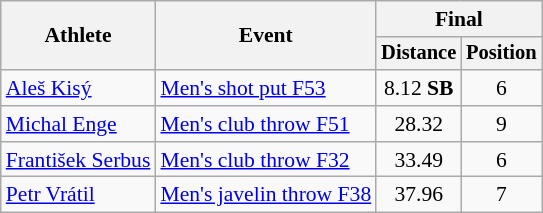<table class=wikitable style="font-size:90%">
<tr>
<th rowspan="2">Athlete</th>
<th rowspan="2">Event</th>
<th colspan="2">Final</th>
</tr>
<tr style="font-size:95%">
<th>Distance</th>
<th>Position</th>
</tr>
<tr align=center>
<td align=left><a href='#'>Aleš Kisý</a></td>
<td align=left><a href='#'>Men's shot put F53</a></td>
<td>8.12 <strong>SB</strong></td>
<td>6</td>
</tr>
<tr align=center>
<td align=left><a href='#'>Michal Enge</a></td>
<td align=left><a href='#'>Men's club throw F51</a></td>
<td>28.32</td>
<td>9</td>
</tr>
<tr align=center>
<td align=left><a href='#'>František Serbus</a></td>
<td align=left><a href='#'>Men's club throw F32</a></td>
<td>33.49</td>
<td>6</td>
</tr>
<tr align=center>
<td align=left><a href='#'>Petr Vrátil</a></td>
<td align=left><a href='#'>Men's javelin throw F38</a></td>
<td>37.96</td>
<td>7</td>
</tr>
</table>
